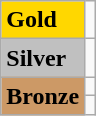<table class="wikitable">
<tr>
<td bgcolor="gold"><strong>Gold</strong></td>
<td></td>
</tr>
<tr>
<td bgcolor="silver"><strong>Silver</strong></td>
<td></td>
</tr>
<tr>
<td rowspan="2" bgcolor="#cc9966"><strong>Bronze</strong></td>
<td></td>
</tr>
<tr>
<td></td>
</tr>
</table>
